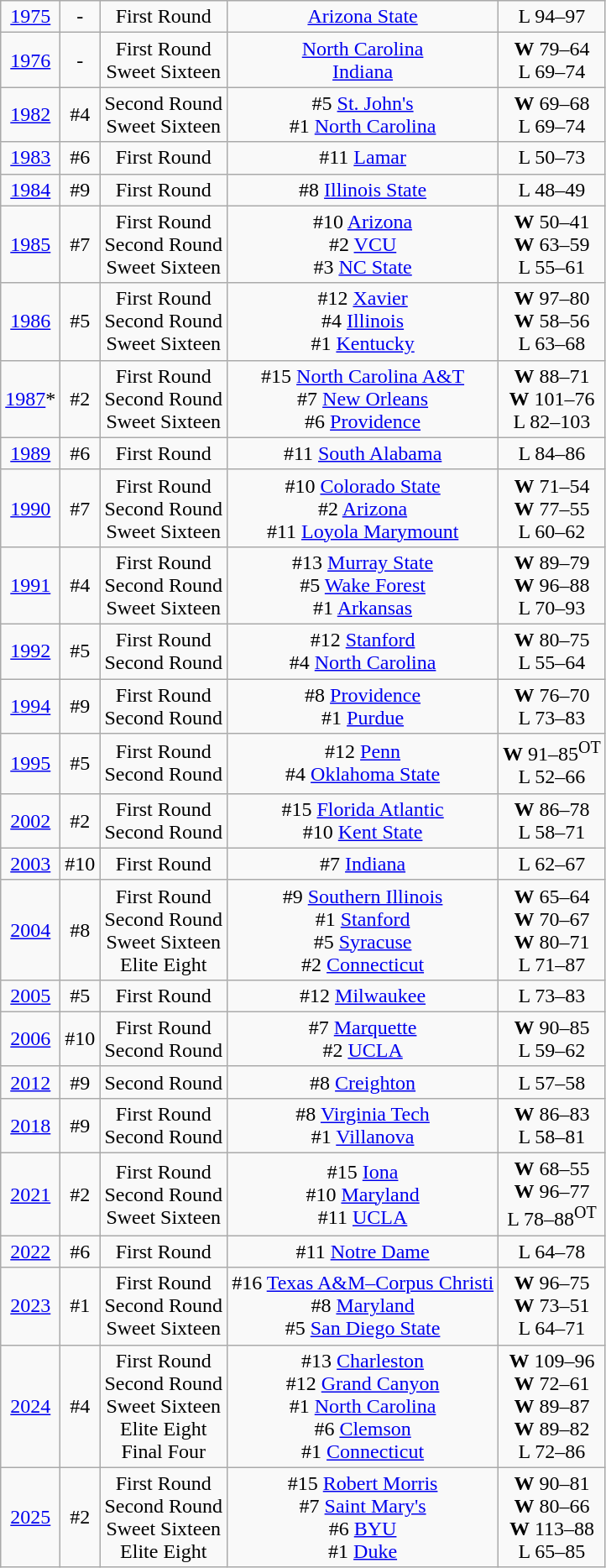<table class="wikitable">
<tr align="center">
<td><a href='#'>1975</a></td>
<td>-</td>
<td>First Round</td>
<td><a href='#'>Arizona State</a></td>
<td>L 94–97</td>
</tr>
<tr style="text-align:center;">
<td><a href='#'>1976</a></td>
<td>-</td>
<td>First Round <br>Sweet Sixteen</td>
<td><a href='#'>North Carolina</a> <br><a href='#'>Indiana</a></td>
<td><strong>W</strong> 79–64 <br>L 69–74</td>
</tr>
<tr style="text-align:center;">
<td><a href='#'>1982</a></td>
<td>#4</td>
<td>Second Round <br>Sweet Sixteen</td>
<td>#5 <a href='#'>St. John's</a> <br>#1 <a href='#'>North Carolina</a></td>
<td><strong>W</strong> 69–68 <br>L 69–74</td>
</tr>
<tr style="text-align:center;">
<td><a href='#'>1983</a></td>
<td>#6</td>
<td>First Round</td>
<td>#11 <a href='#'>Lamar</a></td>
<td>L 50–73</td>
</tr>
<tr style="text-align:center;">
<td><a href='#'>1984</a></td>
<td>#9</td>
<td>First Round</td>
<td>#8 <a href='#'>Illinois State</a></td>
<td>L 48–49</td>
</tr>
<tr style="text-align:center;">
<td><a href='#'>1985</a></td>
<td>#7</td>
<td>First Round <br>Second Round <br>Sweet Sixteen</td>
<td>#10 <a href='#'>Arizona</a> <br>#2 <a href='#'>VCU</a> <br>#3 <a href='#'>NC State</a></td>
<td><strong>W</strong> 50–41 <br><strong>W</strong> 63–59 <br>L 55–61</td>
</tr>
<tr style="text-align:center;">
<td><a href='#'>1986</a></td>
<td>#5</td>
<td>First Round <br>Second Round <br>Sweet Sixteen</td>
<td>#12 <a href='#'>Xavier</a> <br>#4 <a href='#'>Illinois</a> <br>#1 <a href='#'>Kentucky</a></td>
<td><strong>W</strong> 97–80 <br><strong>W</strong> 58–56 <br>L 63–68</td>
</tr>
<tr style="text-align:center;">
<td><a href='#'>1987</a>*</td>
<td>#2</td>
<td>First Round <br>Second Round <br>Sweet Sixteen</td>
<td>#15 <a href='#'>North Carolina A&T</a> <br>#7 <a href='#'>New Orleans</a> <br>#6 <a href='#'>Providence</a></td>
<td><strong>W</strong> 88–71 <br><strong>W</strong> 101–76 <br>L 82–103</td>
</tr>
<tr style="text-align:center;">
<td><a href='#'>1989</a></td>
<td>#6</td>
<td>First Round</td>
<td>#11 <a href='#'>South Alabama</a></td>
<td>L 84–86</td>
</tr>
<tr style="text-align:center;">
<td><a href='#'>1990</a></td>
<td>#7</td>
<td>First Round <br>Second Round <br>Sweet Sixteen</td>
<td>#10 <a href='#'>Colorado State</a> <br>#2 <a href='#'>Arizona</a> <br>#11 <a href='#'>Loyola Marymount</a></td>
<td><strong>W</strong> 71–54 <br><strong>W</strong> 77–55 <br>L 60–62</td>
</tr>
<tr style="text-align:center;">
<td><a href='#'>1991</a></td>
<td>#4</td>
<td>First Round <br>Second Round <br>Sweet Sixteen</td>
<td>#13 <a href='#'>Murray State</a> <br>#5 <a href='#'>Wake Forest</a> <br>#1 <a href='#'>Arkansas</a></td>
<td><strong>W</strong> 89–79 <br><strong>W</strong> 96–88 <br>L 70–93</td>
</tr>
<tr style="text-align:center;">
<td><a href='#'>1992</a></td>
<td>#5</td>
<td>First Round <br>Second Round</td>
<td>#12 <a href='#'>Stanford</a> <br>#4 <a href='#'>North Carolina</a></td>
<td><strong>W</strong> 80–75 <br>L 55–64</td>
</tr>
<tr style="text-align:center;">
<td><a href='#'>1994</a></td>
<td>#9</td>
<td>First Round <br>Second Round</td>
<td>#8 <a href='#'>Providence</a> <br>#1 <a href='#'>Purdue</a></td>
<td><strong>W</strong> 76–70 <br>L 73–83</td>
</tr>
<tr style="text-align:center;">
<td><a href='#'>1995</a></td>
<td>#5</td>
<td>First Round <br>Second Round</td>
<td>#12 <a href='#'>Penn</a> <br>#4 <a href='#'>Oklahoma State</a></td>
<td><strong>W</strong> 91–85<sup>OT</sup> <br>L 52–66</td>
</tr>
<tr style="text-align:center;">
<td><a href='#'>2002</a></td>
<td>#2</td>
<td>First Round <br>Second Round</td>
<td>#15 <a href='#'>Florida Atlantic</a> <br>#10 <a href='#'>Kent State</a></td>
<td><strong>W</strong> 86–78 <br>L 58–71</td>
</tr>
<tr style="text-align:center;">
<td><a href='#'>2003</a></td>
<td>#10</td>
<td>First Round</td>
<td>#7 <a href='#'>Indiana</a></td>
<td>L 62–67</td>
</tr>
<tr style="text-align:center;">
<td><a href='#'>2004</a></td>
<td>#8</td>
<td>First Round <br>Second Round <br>Sweet Sixteen <br>Elite Eight</td>
<td>#9 <a href='#'>Southern Illinois</a> <br>#1 <a href='#'>Stanford</a> <br>#5 <a href='#'>Syracuse</a> <br>#2 <a href='#'>Connecticut</a></td>
<td><strong>W</strong> 65–64 <br><strong>W</strong> 70–67 <br><strong>W</strong> 80–71 <br>L 71–87</td>
</tr>
<tr style="text-align:center;">
<td><a href='#'>2005</a></td>
<td>#5</td>
<td>First Round</td>
<td>#12 <a href='#'>Milwaukee</a></td>
<td>L 73–83</td>
</tr>
<tr style="text-align:center;">
<td><a href='#'>2006</a></td>
<td>#10</td>
<td>First Round <br>Second Round</td>
<td>#7 <a href='#'>Marquette</a> <br>#2 <a href='#'>UCLA</a></td>
<td><strong>W</strong> 90–85 <br>L 59–62</td>
</tr>
<tr style="text-align:center;">
<td><a href='#'>2012</a></td>
<td>#9</td>
<td>Second Round</td>
<td>#8 <a href='#'>Creighton</a></td>
<td>L 57–58</td>
</tr>
<tr style="text-align:center;">
<td><a href='#'>2018</a></td>
<td>#9</td>
<td>First Round <br>Second Round</td>
<td>#8 <a href='#'>Virginia Tech</a> <br>#1 <a href='#'>Villanova</a></td>
<td><strong>W</strong> 86–83 <br>L 58–81</td>
</tr>
<tr style="text-align:center;">
<td><a href='#'>2021</a></td>
<td>#2</td>
<td>First Round <br>Second Round<br>Sweet Sixteen</td>
<td>#15 <a href='#'>Iona</a> <br>#10 <a href='#'>Maryland</a><br>#11 <a href='#'>UCLA</a></td>
<td><strong>W</strong> 68–55 <br><strong>W</strong> 96–77<br>L 78–88<sup>OT</sup></td>
</tr>
<tr style="text-align:center;">
<td><a href='#'>2022</a></td>
<td>#6</td>
<td>First Round</td>
<td>#11 <a href='#'>Notre Dame</a></td>
<td>L 64–78</td>
</tr>
<tr style="text-align:center;">
<td><a href='#'>2023</a></td>
<td>#1</td>
<td>First Round<br>Second Round<br>Sweet Sixteen</td>
<td>#16 <a href='#'>Texas A&M–Corpus Christi</a><br>#8 <a href='#'>Maryland</a><br>#5 <a href='#'>San Diego State</a></td>
<td><strong>W</strong> 96–75<br> <strong>W</strong> 73–51<br> L 64–71</td>
</tr>
<tr style="text-align:center;">
<td><a href='#'>2024</a></td>
<td>#4</td>
<td>First Round<br>Second Round<br>Sweet Sixteen<br>Elite Eight<br>Final Four</td>
<td>#13 <a href='#'>Charleston</a><br>#12 <a href='#'>Grand Canyon</a><br>#1 <a href='#'>North Carolina</a><br>#6 <a href='#'>Clemson</a><br>#1 <a href='#'>Connecticut</a></td>
<td><strong>W</strong> 109–96<br><strong>W</strong> 72–61<br><strong>W</strong> 89–87<br><strong>W</strong> 89–82<br>L 72–86</td>
</tr>
<tr style="text-align:center;">
<td><a href='#'>2025</a></td>
<td>#2</td>
<td>First Round<br>Second Round<br>Sweet Sixteen<br>Elite Eight</td>
<td>#15 <a href='#'>Robert Morris</a><br>#7 <a href='#'>Saint Mary's</a> <br>#6 <a href='#'>BYU</a> <br>#1 <a href='#'>Duke</a></td>
<td><strong>W</strong> 90–81<br><strong>W</strong> 80–66<br> <strong>W</strong> 113–88<br>L 65–85</td>
</tr>
</table>
